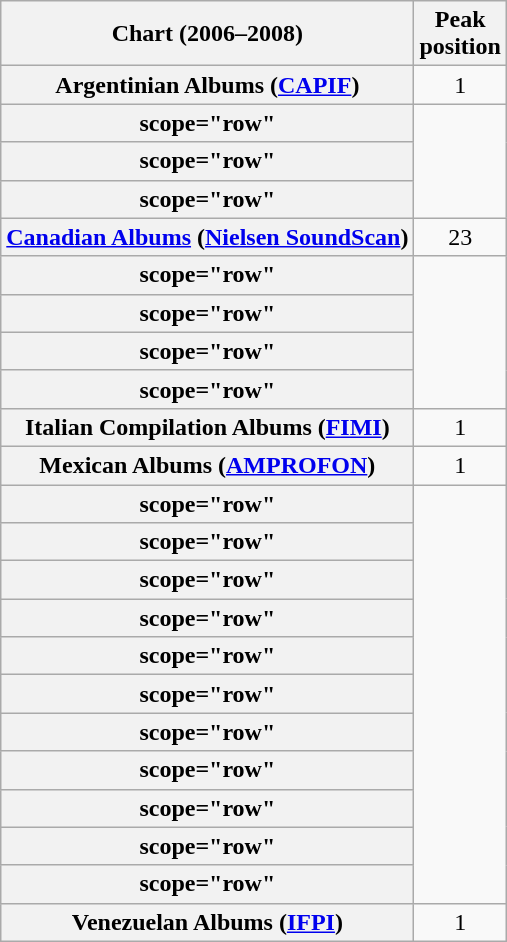<table class="wikitable sortable plainrowheaders" style="text-align:center;">
<tr>
<th>Chart (2006–2008)</th>
<th>Peak<br>position</th>
</tr>
<tr>
<th scope="row">Argentinian Albums (<a href='#'>CAPIF</a>)</th>
<td align="center">1</td>
</tr>
<tr>
<th>scope="row" </th>
</tr>
<tr>
<th>scope="row" </th>
</tr>
<tr>
<th>scope="row" </th>
</tr>
<tr>
<th scope="row"><a href='#'>Canadian Albums</a> (<a href='#'>Nielsen SoundScan</a>)</th>
<td>23</td>
</tr>
<tr>
<th>scope="row" </th>
</tr>
<tr>
<th>scope="row" </th>
</tr>
<tr>
<th>scope="row" </th>
</tr>
<tr>
<th>scope="row" </th>
</tr>
<tr>
<th scope="row">Italian Compilation Albums (<a href='#'>FIMI</a>)</th>
<td align="center">1</td>
</tr>
<tr>
<th scope="row">Mexican Albums (<a href='#'>AMPROFON</a>)</th>
<td style="text-align:center;">1</td>
</tr>
<tr>
<th>scope="row" </th>
</tr>
<tr>
<th>scope="row" </th>
</tr>
<tr>
<th>scope="row" </th>
</tr>
<tr>
<th>scope="row" </th>
</tr>
<tr>
<th>scope="row" </th>
</tr>
<tr>
<th>scope="row" </th>
</tr>
<tr>
<th>scope="row" </th>
</tr>
<tr>
<th>scope="row" </th>
</tr>
<tr>
<th>scope="row" </th>
</tr>
<tr>
<th>scope="row" </th>
</tr>
<tr>
<th>scope="row" </th>
</tr>
<tr>
<th scope="row">Venezuelan Albums (<a href='#'>IFPI</a>)</th>
<td align="center">1</td>
</tr>
</table>
